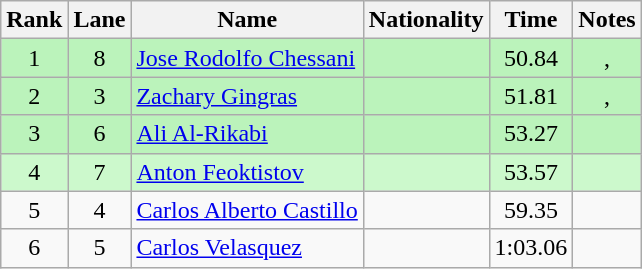<table class="wikitable sortable" style="text-align:center">
<tr>
<th>Rank</th>
<th>Lane</th>
<th>Name</th>
<th>Nationality</th>
<th>Time</th>
<th>Notes</th>
</tr>
<tr bgcolor=bbf3bb>
<td>1</td>
<td>8</td>
<td align="left"><a href='#'>Jose Rodolfo Chessani</a></td>
<td align="left"></td>
<td>50.84</td>
<td>, </td>
</tr>
<tr bgcolor=bbf3bb>
<td>2</td>
<td>3</td>
<td align="left"><a href='#'>Zachary Gingras</a></td>
<td align="left"></td>
<td>51.81</td>
<td>, </td>
</tr>
<tr bgcolor=bbf3bb>
<td>3</td>
<td>6</td>
<td align="left"><a href='#'>Ali Al-Rikabi</a></td>
<td align="left"></td>
<td>53.27</td>
<td></td>
</tr>
<tr bgcolor=ccf9cc>
<td>4</td>
<td>7</td>
<td align="left"><a href='#'>Anton Feoktistov</a></td>
<td align="left"></td>
<td>53.57</td>
<td></td>
</tr>
<tr>
<td>5</td>
<td>4</td>
<td align="left"><a href='#'>Carlos Alberto Castillo</a></td>
<td align="left"></td>
<td>59.35</td>
<td></td>
</tr>
<tr>
<td>6</td>
<td>5</td>
<td align="left"><a href='#'>Carlos Velasquez</a></td>
<td align="left"></td>
<td>1:03.06</td>
<td></td>
</tr>
</table>
